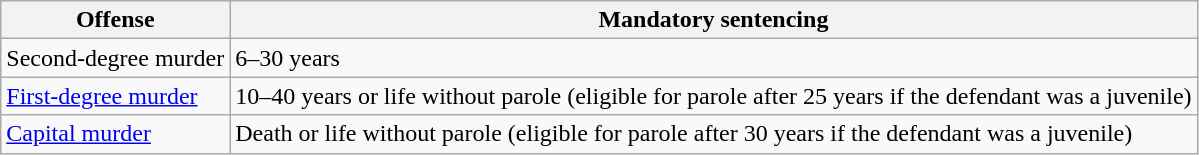<table class="wikitable">
<tr>
<th>Offense</th>
<th>Mandatory sentencing</th>
</tr>
<tr>
<td>Second-degree murder</td>
<td>6–30 years</td>
</tr>
<tr>
<td><a href='#'>First-degree murder</a></td>
<td>10–40 years or life without parole (eligible for parole after 25 years if the defendant was a juvenile)</td>
</tr>
<tr>
<td><a href='#'>Capital murder</a></td>
<td>Death or life without parole (eligible for parole after 30 years if the defendant was a juvenile)</td>
</tr>
</table>
